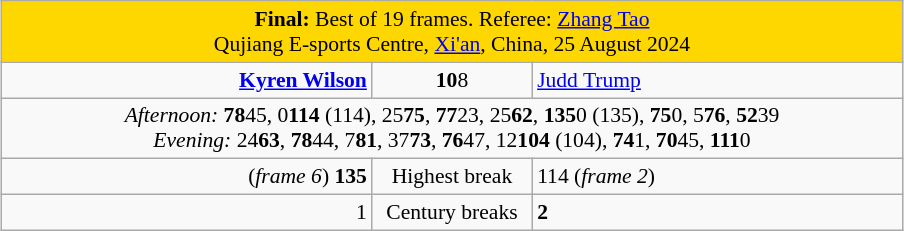<table class="wikitable" style="font-size: 90%; margin: 1em auto 1em auto;">
<tr>
<td colspan = "3" align="center" bgcolor="#ffd700"><strong>Final:</strong> Best of 19 frames. Referee: <a href='#'>Zhang Tao</a><br>Qujiang E-sports Centre, <a href='#'>Xi'an</a>, China, 25 August 2024</td>
</tr>
<tr>
<td width="240" align="right"><strong><a href='#'>Kyren Wilson</a></strong> <br></td>
<td width="100" align="center"><strong>10</strong>8</td>
<td width="240"><a href='#'>Judd Trump</a> <br></td>
</tr>
<tr>
<td colspan="3" align="center"><em>Afternoon:</em> <strong>78</strong>45, 0<strong>114</strong> (114), 25<strong>75</strong>, <strong>77</strong>23, 25<strong>62</strong>, <strong>135</strong>0 (135), <strong>75</strong>0, 5<strong>76</strong>, <strong>52</strong>39<br><em>Evening:</em> 24<strong>63</strong>, <strong>78</strong>44, 7<strong>81</strong>, 37<strong>73</strong>, <strong>76</strong>47, 12<strong>104</strong> (104), <strong>74</strong>1, <strong>70</strong>45, <strong>111</strong>0</td>
</tr>
<tr>
<td align="right">(<em>frame 6</em>) <strong>135</strong></td>
<td align="center">Highest break</td>
<td>114 (<em>frame 2</em>)</td>
</tr>
<tr>
<td align="right">1</td>
<td align="center">Century breaks</td>
<td><strong>2</strong></td>
</tr>
</table>
